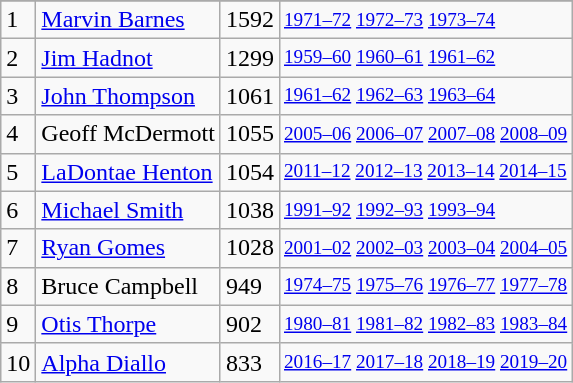<table class="wikitable">
<tr>
</tr>
<tr>
<td>1</td>
<td><a href='#'>Marvin Barnes</a></td>
<td>1592</td>
<td style="font-size:80%;"><a href='#'>1971–72</a> <a href='#'>1972–73</a> <a href='#'>1973–74</a></td>
</tr>
<tr>
<td>2</td>
<td><a href='#'>Jim Hadnot</a></td>
<td>1299</td>
<td style="font-size:80%;"><a href='#'>1959–60</a> <a href='#'>1960–61</a> <a href='#'>1961–62</a></td>
</tr>
<tr>
<td>3</td>
<td><a href='#'>John Thompson</a></td>
<td>1061</td>
<td style="font-size:80%;"><a href='#'>1961–62</a> <a href='#'>1962–63</a> <a href='#'>1963–64</a></td>
</tr>
<tr>
<td>4</td>
<td>Geoff McDermott</td>
<td>1055</td>
<td style="font-size:80%;"><a href='#'>2005–06</a> <a href='#'>2006–07</a> <a href='#'>2007–08</a> <a href='#'>2008–09</a></td>
</tr>
<tr>
<td>5</td>
<td><a href='#'>LaDontae Henton</a></td>
<td>1054</td>
<td style="font-size:80%;"><a href='#'>2011–12</a> <a href='#'>2012–13</a> <a href='#'>2013–14</a> <a href='#'>2014–15</a></td>
</tr>
<tr>
<td>6</td>
<td><a href='#'>Michael Smith</a></td>
<td>1038</td>
<td style="font-size:80%;"><a href='#'>1991–92</a> <a href='#'>1992–93</a> <a href='#'>1993–94</a></td>
</tr>
<tr>
<td>7</td>
<td><a href='#'>Ryan Gomes</a></td>
<td>1028</td>
<td style="font-size:80%;"><a href='#'>2001–02</a> <a href='#'>2002–03</a> <a href='#'>2003–04</a> <a href='#'>2004–05</a></td>
</tr>
<tr>
<td>8</td>
<td>Bruce Campbell</td>
<td>949</td>
<td style="font-size:80%;"><a href='#'>1974–75</a> <a href='#'>1975–76</a> <a href='#'>1976–77</a> <a href='#'>1977–78</a></td>
</tr>
<tr>
<td>9</td>
<td><a href='#'>Otis Thorpe</a></td>
<td>902</td>
<td style="font-size:80%;"><a href='#'>1980–81</a> <a href='#'>1981–82</a> <a href='#'>1982–83</a> <a href='#'>1983–84</a></td>
</tr>
<tr>
<td>10</td>
<td><a href='#'>Alpha Diallo</a></td>
<td>833</td>
<td style="font-size:80%;"><a href='#'>2016–17</a> <a href='#'>2017–18</a> <a href='#'>2018–19</a> <a href='#'>2019–20</a></td>
</tr>
</table>
